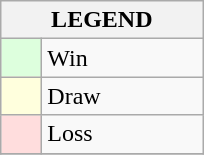<table class="wikitable" border="1">
<tr>
<th colspan="2">LEGEND</th>
</tr>
<tr>
<td style="background:#ddffdd;" width=20> </td>
<td width=100>Win</td>
</tr>
<tr>
<td style="background:#ffffdd"  width=20> </td>
<td width=100>Draw</td>
</tr>
<tr>
<td style="background:#ffdddd;" width=20> </td>
<td width=100>Loss</td>
</tr>
<tr>
</tr>
</table>
